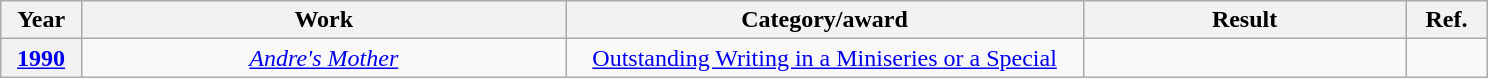<table class=wikitable>
<tr>
<th width=5%>Year</th>
<th width=30%>Work</th>
<th width=32%>Category/award</th>
<th width=20%>Result</th>
<th width=5%>Ref.</th>
</tr>
<tr>
<th Scope=row><a href='#'>1990</a></th>
<td align=center><em><a href='#'>Andre's Mother</a></em></td>
<td align=center><a href='#'>Outstanding Writing in a Miniseries or a Special</a></td>
<td></td>
<td align=center></td>
</tr>
</table>
